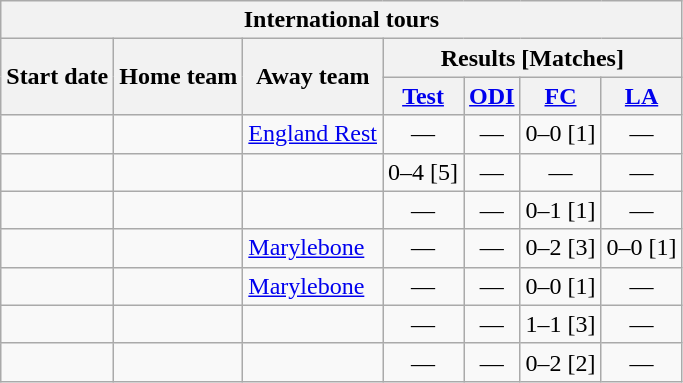<table class="wikitable">
<tr>
<th colspan="7">International tours</th>
</tr>
<tr>
<th rowspan="2">Start date</th>
<th rowspan="2">Home team</th>
<th rowspan="2">Away team</th>
<th colspan="4">Results [Matches]</th>
</tr>
<tr>
<th><a href='#'>Test</a></th>
<th><a href='#'>ODI</a></th>
<th><a href='#'>FC</a></th>
<th><a href='#'>LA</a></th>
</tr>
<tr>
<td><a href='#'></a></td>
<td></td>
<td><a href='#'>England Rest</a></td>
<td ; style="text-align:center">—</td>
<td ; style="text-align:center">—</td>
<td>0–0 [1]</td>
<td ; style="text-align:center">—</td>
</tr>
<tr>
<td><a href='#'></a></td>
<td></td>
<td></td>
<td>0–4 [5]</td>
<td ; style="text-align:center">—</td>
<td ; style="text-align:center">—</td>
<td ; style="text-align:center">—</td>
</tr>
<tr>
<td><a href='#'></a></td>
<td></td>
<td></td>
<td ; style="text-align:center">—</td>
<td ; style="text-align:center">—</td>
<td>0–1 [1]</td>
<td ; style="text-align:center">—</td>
</tr>
<tr>
<td><a href='#'></a></td>
<td></td>
<td><a href='#'>Marylebone</a></td>
<td ; style="text-align:center">—</td>
<td ; style="text-align:center">—</td>
<td>0–2 [3]</td>
<td>0–0 [1]</td>
</tr>
<tr>
<td><a href='#'></a></td>
<td></td>
<td><a href='#'>Marylebone</a></td>
<td ; style="text-align:center">—</td>
<td ; style="text-align:center">—</td>
<td>0–0 [1]</td>
<td ; style="text-align:center">—</td>
</tr>
<tr>
<td><a href='#'></a></td>
<td></td>
<td></td>
<td ; style="text-align:center">—</td>
<td ; style="text-align:center">—</td>
<td>1–1 [3]</td>
<td ; style="text-align:center">—</td>
</tr>
<tr>
<td><a href='#'></a></td>
<td></td>
<td></td>
<td ; style="text-align:center">—</td>
<td ; style="text-align:center">—</td>
<td>0–2 [2]</td>
<td ; style="text-align:center">—</td>
</tr>
</table>
